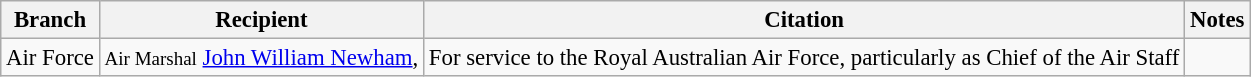<table class="wikitable" style="font-size:95%;">
<tr>
<th>Branch</th>
<th>Recipient</th>
<th>Citation</th>
<th>Notes</th>
</tr>
<tr>
<td>Air Force</td>
<td><small>Air Marshal</small> <a href='#'>John William Newham</a>, </td>
<td>For service to the Royal Australian Air Force, particularly as Chief of the Air Staff</td>
<td></td>
</tr>
</table>
